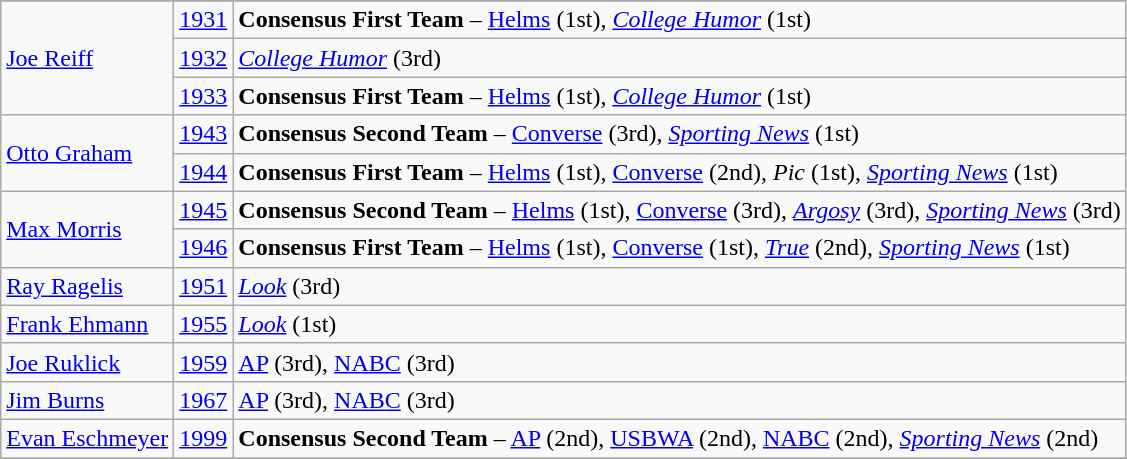<table class="wikitable">
<tr>
</tr>
<tr>
<td rowspan=3><a href='#'>Joe Reiff</a></td>
<td><a href='#'>1931</a></td>
<td><strong>Consensus First Team</strong> – <a href='#'>Helms</a> (1st), <a href='#'><em>College Humor</em></a> (1st)</td>
</tr>
<tr>
<td><a href='#'>1932</a></td>
<td><a href='#'><em>College Humor</em></a> (3rd)</td>
</tr>
<tr>
<td><a href='#'>1933</a></td>
<td><strong>Consensus First Team</strong> – <a href='#'>Helms</a> (1st), <a href='#'><em>College Humor</em></a> (1st)</td>
</tr>
<tr>
<td rowspan=2><a href='#'>Otto Graham</a></td>
<td><a href='#'>1943</a></td>
<td><strong>Consensus Second Team</strong> – <a href='#'>Converse</a> (3rd), <em><a href='#'>Sporting News</a></em> (1st)</td>
</tr>
<tr>
<td><a href='#'>1944</a></td>
<td><strong>Consensus First Team</strong> – <a href='#'>Helms</a> (1st), <a href='#'>Converse</a> (2nd), <em>Pic</em> (1st), <em><a href='#'>Sporting News</a></em> (1st)</td>
</tr>
<tr>
<td rowspan=2><a href='#'>Max Morris</a></td>
<td><a href='#'>1945</a></td>
<td><strong>Consensus Second Team</strong> – <a href='#'>Helms</a> (1st), <a href='#'>Converse</a> (3rd), <em><a href='#'>Argosy</a></em> (3rd), <em><a href='#'>Sporting News</a></em> (3rd)</td>
</tr>
<tr>
<td><a href='#'>1946</a></td>
<td><strong>Consensus First Team</strong> – <a href='#'>Helms</a> (1st), <a href='#'>Converse</a> (1st), <em><a href='#'>True</a></em> (2nd), <em><a href='#'>Sporting News</a></em> (1st)</td>
</tr>
<tr>
<td><a href='#'>Ray Ragelis</a></td>
<td><a href='#'>1951</a></td>
<td><em><a href='#'>Look</a></em> (3rd)</td>
</tr>
<tr>
<td><a href='#'>Frank Ehmann</a></td>
<td><a href='#'>1955</a></td>
<td><em><a href='#'>Look</a></em> (1st)</td>
</tr>
<tr>
<td><a href='#'>Joe Ruklick</a></td>
<td><a href='#'>1959</a></td>
<td><a href='#'>AP</a> (3rd), <a href='#'>NABC</a> (3rd)</td>
</tr>
<tr>
<td><a href='#'>Jim Burns</a></td>
<td><a href='#'>1967</a></td>
<td><a href='#'>AP</a> (3rd), <a href='#'>NABC</a> (3rd)</td>
</tr>
<tr>
<td><a href='#'>Evan Eschmeyer</a></td>
<td><a href='#'>1999</a></td>
<td><strong>Consensus Second Team</strong> – <a href='#'>AP</a> (2nd), <a href='#'>USBWA</a> (2nd), <a href='#'>NABC</a> (2nd), <em><a href='#'>Sporting News</a></em> (2nd)</td>
</tr>
<tr>
</tr>
</table>
